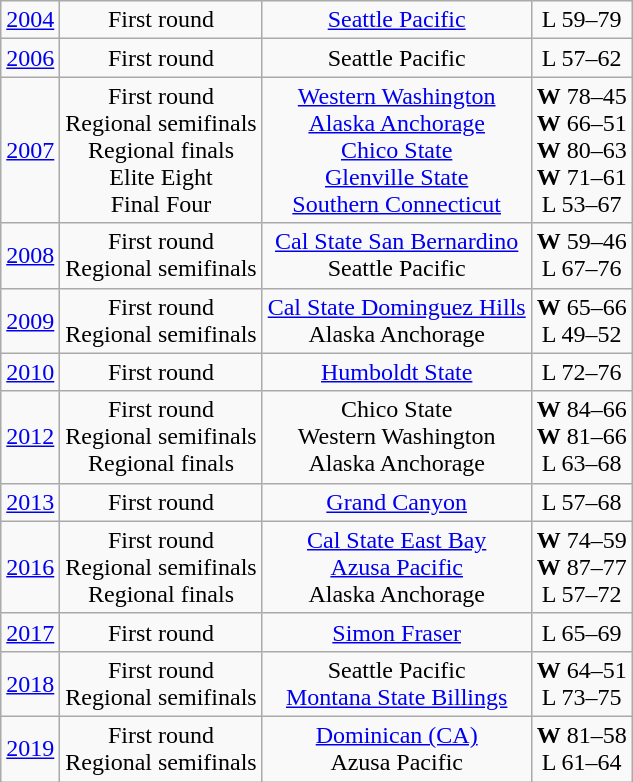<table class="wikitable">
<tr align="center">
<td><a href='#'>2004</a></td>
<td>First round</td>
<td><a href='#'>Seattle Pacific</a></td>
<td>L 59–79</td>
</tr>
<tr align="center">
<td><a href='#'>2006</a></td>
<td>First round</td>
<td>Seattle Pacific</td>
<td>L 57–62</td>
</tr>
<tr align="center">
<td><a href='#'>2007</a></td>
<td>First round<br>Regional semifinals<br>Regional finals<br>Elite Eight<br>Final Four</td>
<td><a href='#'>Western Washington</a><br><a href='#'>Alaska Anchorage</a><br><a href='#'>Chico State</a><br><a href='#'>Glenville State</a><br><a href='#'>Southern Connecticut</a></td>
<td><strong>W</strong> 78–45<br><strong>W</strong> 66–51<br><strong>W</strong> 80–63<br><strong>W</strong> 71–61<br>L 53–67</td>
</tr>
<tr align="center">
<td><a href='#'>2008</a></td>
<td>First round<br>Regional semifinals</td>
<td><a href='#'>Cal State San Bernardino</a><br>Seattle Pacific</td>
<td><strong>W</strong> 59–46<br>L 67–76</td>
</tr>
<tr align="center">
<td><a href='#'>2009</a></td>
<td>First round<br>Regional semifinals</td>
<td><a href='#'>Cal State Dominguez Hills</a><br>Alaska Anchorage</td>
<td><strong>W</strong> 65–66<br>L 49–52</td>
</tr>
<tr align="center">
<td><a href='#'>2010</a></td>
<td>First round</td>
<td><a href='#'>Humboldt State</a></td>
<td>L 72–76</td>
</tr>
<tr align="center">
<td><a href='#'>2012</a></td>
<td>First round<br>Regional semifinals<br>Regional finals</td>
<td>Chico State<br>Western Washington<br>Alaska Anchorage</td>
<td><strong>W</strong> 84–66<br><strong>W</strong> 81–66<br>L 63–68</td>
</tr>
<tr align="center">
<td><a href='#'>2013</a></td>
<td>First round</td>
<td><a href='#'>Grand Canyon</a></td>
<td>L 57–68</td>
</tr>
<tr align="center">
<td><a href='#'>2016</a></td>
<td>First round<br>Regional semifinals<br>Regional finals</td>
<td><a href='#'>Cal State East Bay</a><br><a href='#'>Azusa Pacific</a><br>Alaska Anchorage</td>
<td><strong>W</strong> 74–59<br><strong>W</strong> 87–77<br>L 57–72</td>
</tr>
<tr align="center">
<td><a href='#'>2017</a></td>
<td>First round</td>
<td><a href='#'>Simon Fraser</a></td>
<td>L 65–69</td>
</tr>
<tr align="center">
<td><a href='#'>2018</a></td>
<td>First round<br>Regional semifinals</td>
<td>Seattle Pacific<br><a href='#'>Montana State Billings</a></td>
<td><strong>W</strong> 64–51<br>L 73–75</td>
</tr>
<tr align="center">
<td><a href='#'>2019</a></td>
<td>First round<br>Regional semifinals</td>
<td><a href='#'>Dominican (CA)</a><br>Azusa Pacific</td>
<td><strong>W</strong> 81–58<br>L 61–64</td>
</tr>
</table>
